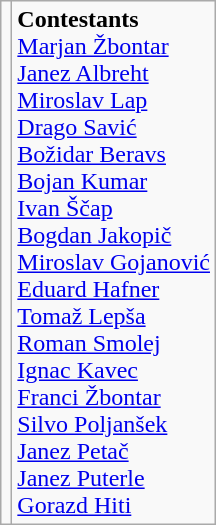<table class="wikitable" style="text-align:center">
<tr>
<td></td>
<td align=left><strong>Contestants</strong><br> <a href='#'>Marjan Žbontar</a> <br> <a href='#'>Janez Albreht</a> <br> <a href='#'>Miroslav Lap</a> <br> <a href='#'>Drago Savić</a> <br> <a href='#'>Božidar Beravs</a> <br> <a href='#'>Bojan Kumar</a> <br> <a href='#'>Ivan Ščap</a> <br> <a href='#'>Bogdan Jakopič</a> <br> <a href='#'>Miroslav Gojanović</a> <br> <a href='#'>Eduard Hafner</a> <br> <a href='#'>Tomaž Lepša</a> <br> <a href='#'>Roman Smolej</a> <br> <a href='#'>Ignac Kavec</a> <br> <a href='#'>Franci Žbontar</a> <br> <a href='#'>Silvo Poljanšek</a> <br> <a href='#'>Janez Petač</a> <br> <a href='#'>Janez Puterle</a> <br> <a href='#'>Gorazd Hiti</a></td>
</tr>
</table>
